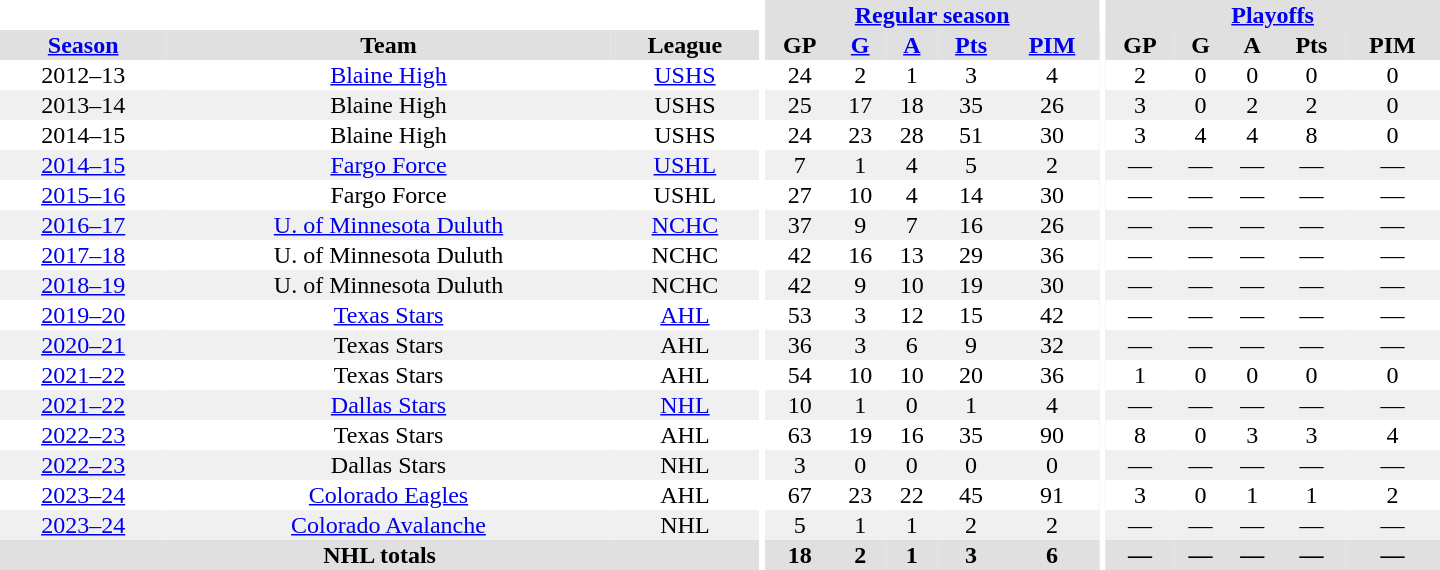<table border="0" cellpadding="1" cellspacing="0" style="text-align:center; width:60em">
<tr bgcolor="#e0e0e0">
<th colspan="3" bgcolor="#ffffff"></th>
<th rowspan="99" bgcolor="#ffffff"></th>
<th colspan="5"><a href='#'>Regular season</a></th>
<th rowspan="99" bgcolor="#ffffff"></th>
<th colspan="5"><a href='#'>Playoffs</a></th>
</tr>
<tr bgcolor="#e0e0e0">
<th><a href='#'>Season</a></th>
<th>Team</th>
<th>League</th>
<th>GP</th>
<th><a href='#'>G</a></th>
<th><a href='#'>A</a></th>
<th><a href='#'>Pts</a></th>
<th><a href='#'>PIM</a></th>
<th>GP</th>
<th>G</th>
<th>A</th>
<th>Pts</th>
<th>PIM</th>
</tr>
<tr>
<td>2012–13</td>
<td><a href='#'>Blaine High</a></td>
<td><a href='#'>USHS</a></td>
<td>24</td>
<td>2</td>
<td>1</td>
<td>3</td>
<td>4</td>
<td>2</td>
<td>0</td>
<td>0</td>
<td>0</td>
<td>0</td>
</tr>
<tr bgcolor="#f0f0f0">
<td>2013–14</td>
<td>Blaine High</td>
<td>USHS</td>
<td>25</td>
<td>17</td>
<td>18</td>
<td>35</td>
<td>26</td>
<td>3</td>
<td>0</td>
<td>2</td>
<td>2</td>
<td>0</td>
</tr>
<tr>
<td>2014–15</td>
<td>Blaine High</td>
<td>USHS</td>
<td>24</td>
<td>23</td>
<td>28</td>
<td>51</td>
<td>30</td>
<td>3</td>
<td>4</td>
<td>4</td>
<td>8</td>
<td>0</td>
</tr>
<tr bgcolor="#f0f0f0">
<td><a href='#'>2014–15</a></td>
<td><a href='#'>Fargo Force</a></td>
<td><a href='#'>USHL</a></td>
<td>7</td>
<td>1</td>
<td>4</td>
<td>5</td>
<td>2</td>
<td>—</td>
<td>—</td>
<td>—</td>
<td>—</td>
<td>—</td>
</tr>
<tr>
<td><a href='#'>2015–16</a></td>
<td>Fargo Force</td>
<td>USHL</td>
<td>27</td>
<td>10</td>
<td>4</td>
<td>14</td>
<td>30</td>
<td>—</td>
<td>—</td>
<td>—</td>
<td>—</td>
<td>—</td>
</tr>
<tr bgcolor="#f0f0f0">
<td><a href='#'>2016–17</a></td>
<td><a href='#'>U. of Minnesota Duluth</a></td>
<td><a href='#'>NCHC</a></td>
<td>37</td>
<td>9</td>
<td>7</td>
<td>16</td>
<td>26</td>
<td>—</td>
<td>—</td>
<td>—</td>
<td>—</td>
<td>—</td>
</tr>
<tr>
<td><a href='#'>2017–18</a></td>
<td>U. of Minnesota Duluth</td>
<td>NCHC</td>
<td>42</td>
<td>16</td>
<td>13</td>
<td>29</td>
<td>36</td>
<td>—</td>
<td>—</td>
<td>—</td>
<td>—</td>
<td>—</td>
</tr>
<tr bgcolor="#f0f0f0">
<td><a href='#'>2018–19</a></td>
<td>U. of Minnesota Duluth</td>
<td>NCHC</td>
<td>42</td>
<td>9</td>
<td>10</td>
<td>19</td>
<td>30</td>
<td>—</td>
<td>—</td>
<td>—</td>
<td>—</td>
<td>—</td>
</tr>
<tr>
<td><a href='#'>2019–20</a></td>
<td><a href='#'>Texas Stars</a></td>
<td><a href='#'>AHL</a></td>
<td>53</td>
<td>3</td>
<td>12</td>
<td>15</td>
<td>42</td>
<td>—</td>
<td>—</td>
<td>—</td>
<td>—</td>
<td>—</td>
</tr>
<tr bgcolor="#f0f0f0">
<td><a href='#'>2020–21</a></td>
<td>Texas Stars</td>
<td>AHL</td>
<td>36</td>
<td>3</td>
<td>6</td>
<td>9</td>
<td>32</td>
<td>—</td>
<td>—</td>
<td>—</td>
<td>—</td>
<td>—</td>
</tr>
<tr>
<td><a href='#'>2021–22</a></td>
<td>Texas Stars</td>
<td>AHL</td>
<td>54</td>
<td>10</td>
<td>10</td>
<td>20</td>
<td>36</td>
<td>1</td>
<td>0</td>
<td>0</td>
<td>0</td>
<td>0</td>
</tr>
<tr bgcolor="#f0f0f0">
<td><a href='#'>2021–22</a></td>
<td><a href='#'>Dallas Stars</a></td>
<td><a href='#'>NHL</a></td>
<td>10</td>
<td>1</td>
<td>0</td>
<td>1</td>
<td>4</td>
<td>—</td>
<td>—</td>
<td>—</td>
<td>—</td>
<td>—</td>
</tr>
<tr>
<td><a href='#'>2022–23</a></td>
<td>Texas Stars</td>
<td>AHL</td>
<td>63</td>
<td>19</td>
<td>16</td>
<td>35</td>
<td>90</td>
<td>8</td>
<td>0</td>
<td>3</td>
<td>3</td>
<td>4</td>
</tr>
<tr bgcolor="#f0f0f0">
<td><a href='#'>2022–23</a></td>
<td>Dallas Stars</td>
<td>NHL</td>
<td>3</td>
<td>0</td>
<td>0</td>
<td>0</td>
<td>0</td>
<td>—</td>
<td>—</td>
<td>—</td>
<td>—</td>
<td>—</td>
</tr>
<tr>
<td><a href='#'>2023–24</a></td>
<td><a href='#'>Colorado Eagles</a></td>
<td>AHL</td>
<td>67</td>
<td>23</td>
<td>22</td>
<td>45</td>
<td>91</td>
<td>3</td>
<td>0</td>
<td>1</td>
<td>1</td>
<td>2</td>
</tr>
<tr bgcolor="#f0f0f0">
<td><a href='#'>2023–24</a></td>
<td><a href='#'>Colorado Avalanche</a></td>
<td>NHL</td>
<td>5</td>
<td>1</td>
<td>1</td>
<td>2</td>
<td>2</td>
<td>—</td>
<td>—</td>
<td>—</td>
<td>—</td>
<td>—</td>
</tr>
<tr bgcolor="#e0e0e0">
<th colspan="3">NHL totals</th>
<th>18</th>
<th>2</th>
<th>1</th>
<th>3</th>
<th>6</th>
<th>—</th>
<th>—</th>
<th>—</th>
<th>—</th>
<th>—</th>
</tr>
</table>
